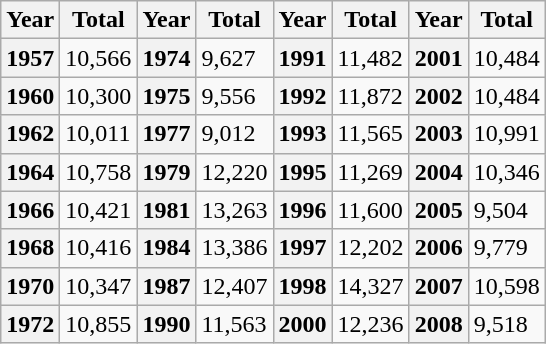<table class="wikitable">
<tr>
<th>Year</th>
<th>Total</th>
<th>Year</th>
<th>Total</th>
<th>Year</th>
<th>Total</th>
<th>Year</th>
<th>Total</th>
</tr>
<tr>
<th>1957</th>
<td>10,566</td>
<th>1974</th>
<td>9,627</td>
<th>1991</th>
<td>11,482</td>
<th>2001</th>
<td>10,484</td>
</tr>
<tr>
<th>1960</th>
<td>10,300</td>
<th>1975</th>
<td>9,556</td>
<th>1992</th>
<td>11,872</td>
<th>2002</th>
<td>10,484</td>
</tr>
<tr>
<th>1962</th>
<td>10,011</td>
<th>1977</th>
<td>9,012</td>
<th>1993</th>
<td>11,565</td>
<th>2003</th>
<td>10,991</td>
</tr>
<tr>
<th>1964</th>
<td>10,758</td>
<th>1979</th>
<td>12,220</td>
<th>1995</th>
<td>11,269</td>
<th>2004</th>
<td>10,346</td>
</tr>
<tr>
<th>1966</th>
<td>10,421</td>
<th>1981</th>
<td>13,263</td>
<th>1996</th>
<td>11,600</td>
<th>2005</th>
<td>9,504</td>
</tr>
<tr>
<th>1968</th>
<td>10,416</td>
<th>1984</th>
<td>13,386</td>
<th>1997</th>
<td>12,202</td>
<th>2006</th>
<td>9,779</td>
</tr>
<tr>
<th>1970</th>
<td>10,347</td>
<th>1987</th>
<td>12,407</td>
<th>1998</th>
<td>14,327</td>
<th>2007</th>
<td>10,598</td>
</tr>
<tr>
<th>1972</th>
<td>10,855</td>
<th>1990</th>
<td>11,563</td>
<th>2000</th>
<td>12,236</td>
<th>2008</th>
<td>9,518</td>
</tr>
</table>
